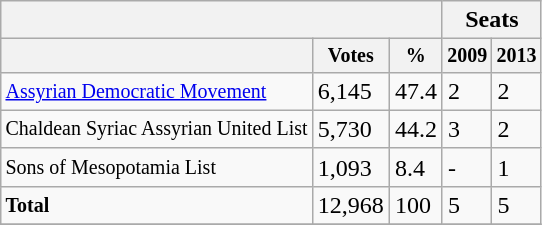<table class="wikitable">
<tr>
<th colspan="3"></th>
<th colspan="2">Seats</th>
</tr>
<tr style="font-size:smaller">
<th></th>
<th>Votes</th>
<th>%</th>
<th>2009</th>
<th>2013</th>
</tr>
<tr>
<td style="font-size:smaller"><a href='#'>Assyrian Democratic Movement</a></td>
<td>6,145</td>
<td>47.4</td>
<td>2</td>
<td>2</td>
</tr>
<tr>
<td style="font-size:smaller">Chaldean Syriac Assyrian United List</td>
<td>5,730</td>
<td>44.2</td>
<td>3</td>
<td>2</td>
</tr>
<tr>
<td style="font-size:smaller">Sons of Mesopotamia List</td>
<td>1,093</td>
<td>8.4</td>
<td>-</td>
<td>1</td>
</tr>
<tr>
<td style="font-size:smaller"><strong>Total</strong></td>
<td>12,968</td>
<td>100</td>
<td>5</td>
<td>5</td>
</tr>
<tr>
</tr>
</table>
